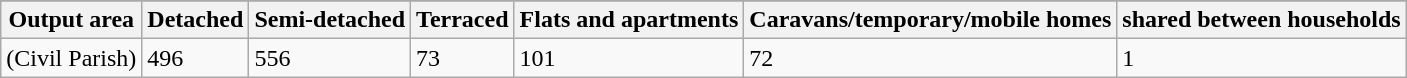<table class="wikitable">
<tr>
</tr>
<tr>
<th>Output area</th>
<th>Detached</th>
<th>Semi-detached</th>
<th>Terraced</th>
<th>Flats and apartments</th>
<th>Caravans/temporary/mobile homes</th>
<th>shared between households</th>
</tr>
<tr>
<td>(Civil Parish)</td>
<td>496</td>
<td>556</td>
<td>73</td>
<td>101</td>
<td>72</td>
<td>1</td>
</tr>
</table>
